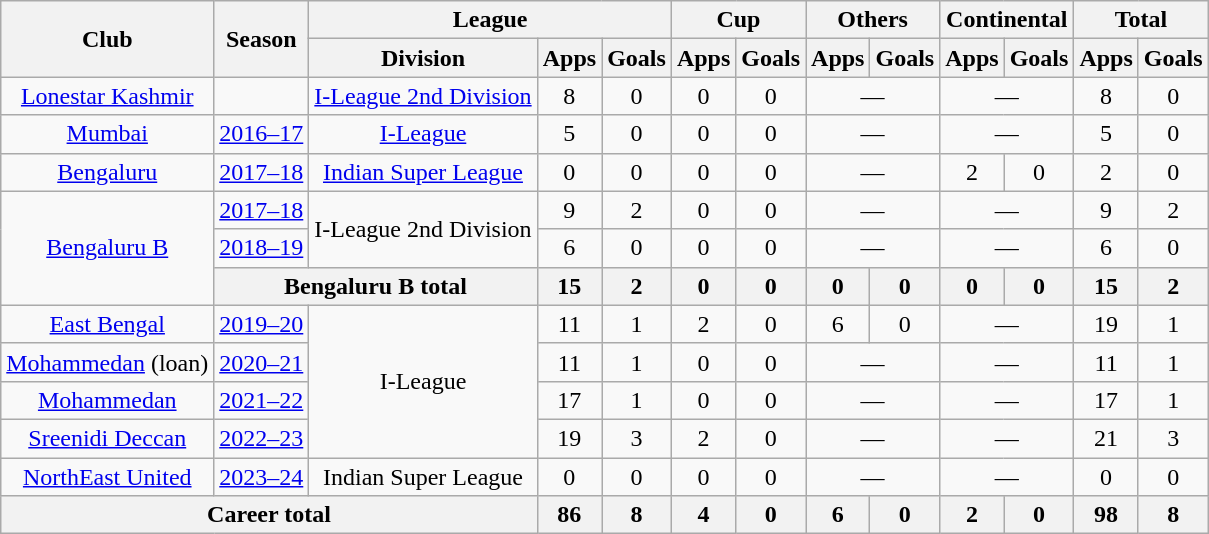<table class="wikitable" style="text-align: center;">
<tr>
<th rowspan="2">Club</th>
<th rowspan="2">Season</th>
<th colspan="3">League</th>
<th colspan="2">Cup</th>
<th colspan="2">Others</th>
<th colspan="2">Continental</th>
<th colspan="2">Total</th>
</tr>
<tr>
<th>Division</th>
<th>Apps</th>
<th>Goals</th>
<th>Apps</th>
<th>Goals</th>
<th>Apps</th>
<th>Goals</th>
<th>Apps</th>
<th>Goals</th>
<th>Apps</th>
<th>Goals</th>
</tr>
<tr>
<td rowspan="1"><a href='#'>Lonestar Kashmir</a></td>
<td></td>
<td rowspan="1"><a href='#'>I-League 2nd Division</a></td>
<td>8</td>
<td>0</td>
<td>0</td>
<td>0</td>
<td colspan="2">—</td>
<td colspan="2">—</td>
<td>8</td>
<td>0</td>
</tr>
<tr>
<td rowspan="1"><a href='#'>Mumbai</a></td>
<td><a href='#'>2016–17</a></td>
<td rowspan="1"><a href='#'>I-League</a></td>
<td>5</td>
<td>0</td>
<td>0</td>
<td>0</td>
<td colspan="2">—</td>
<td colspan="2">—</td>
<td>5</td>
<td>0</td>
</tr>
<tr>
<td rowspan="1"><a href='#'>Bengaluru</a></td>
<td><a href='#'>2017–18</a></td>
<td rowspan="1"><a href='#'>Indian Super League</a></td>
<td>0</td>
<td>0</td>
<td>0</td>
<td>0</td>
<td colspan="2">—</td>
<td>2</td>
<td>0</td>
<td>2</td>
<td>0</td>
</tr>
<tr>
<td rowspan="3"><a href='#'>Bengaluru B</a></td>
<td><a href='#'>2017–18</a></td>
<td rowspan="2">I-League 2nd Division</td>
<td>9</td>
<td>2</td>
<td>0</td>
<td>0</td>
<td colspan="2">—</td>
<td colspan="2">—</td>
<td>9</td>
<td>2</td>
</tr>
<tr>
<td><a href='#'>2018–19</a></td>
<td>6</td>
<td>0</td>
<td>0</td>
<td>0</td>
<td colspan="2">—</td>
<td colspan="2">—</td>
<td>6</td>
<td>0</td>
</tr>
<tr>
<th colspan="2">Bengaluru B total</th>
<th>15</th>
<th>2</th>
<th>0</th>
<th>0</th>
<th>0</th>
<th>0</th>
<th>0</th>
<th>0</th>
<th>15</th>
<th>2</th>
</tr>
<tr>
<td rowspan="1"><a href='#'>East Bengal</a></td>
<td><a href='#'>2019–20</a></td>
<td rowspan="4">I-League</td>
<td>11</td>
<td>1</td>
<td>2</td>
<td>0</td>
<td>6</td>
<td>0</td>
<td colspan="2">—</td>
<td>19</td>
<td>1</td>
</tr>
<tr>
<td rowspan="1"><a href='#'>Mohammedan</a> (loan)</td>
<td><a href='#'>2020–21</a></td>
<td>11</td>
<td>1</td>
<td>0</td>
<td>0</td>
<td colspan="2">—</td>
<td colspan="2">—</td>
<td>11</td>
<td>1</td>
</tr>
<tr>
<td rowspan="1"><a href='#'>Mohammedan</a></td>
<td><a href='#'>2021–22</a></td>
<td>17</td>
<td>1</td>
<td>0</td>
<td>0</td>
<td colspan="2">—</td>
<td colspan="2">—</td>
<td>17</td>
<td>1</td>
</tr>
<tr>
<td rowspan="1"><a href='#'>Sreenidi Deccan</a></td>
<td><a href='#'>2022–23</a></td>
<td>19</td>
<td>3</td>
<td>2</td>
<td>0</td>
<td colspan="2">—</td>
<td colspan="2">—</td>
<td>21</td>
<td>3</td>
</tr>
<tr>
<td rowspan="1"><a href='#'>NorthEast United</a></td>
<td><a href='#'>2023–24</a></td>
<td rowspan="1">Indian Super League</td>
<td>0</td>
<td>0</td>
<td>0</td>
<td>0</td>
<td colspan="2">—</td>
<td colspan="2">—</td>
<td>0</td>
<td>0</td>
</tr>
<tr>
<th colspan="3">Career total</th>
<th>86</th>
<th>8</th>
<th>4</th>
<th>0</th>
<th>6</th>
<th>0</th>
<th>2</th>
<th>0</th>
<th>98</th>
<th>8</th>
</tr>
</table>
